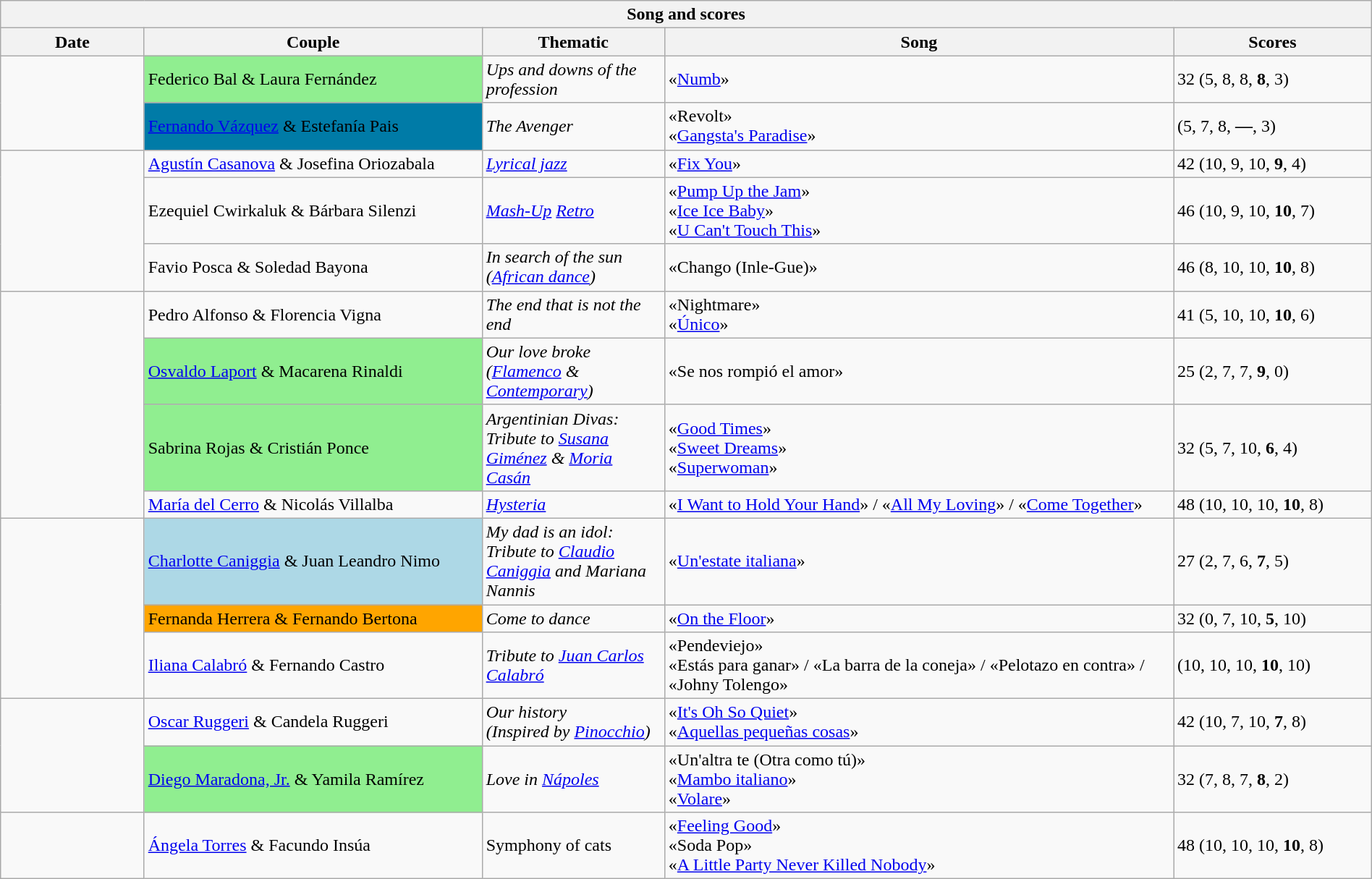<table class="wikitable collapsible collapsed" style=" text-align: align; width: 100%;">
<tr>
<th colspan="11" style="with: 100%;" align="center">Song and scores</th>
</tr>
<tr>
<th width=85>Date</th>
<th width=210>Couple</th>
<th width=110>Thematic</th>
<th width=320>Song</th>
<th width=120>Scores</th>
</tr>
<tr>
<td rowspan="2"></td>
<td bgcolor="lightgreen">Federico Bal & Laura Fernández</td>
<td><em>Ups and downs of the profession</em></td>
<td>«<a href='#'>Numb</a>» </td>
<td>32 (5, 8, 8, <strong>8</strong>, 3)</td>
</tr>
<tr>
<td bgcolor="#007BA7"><a href='#'>Fernando Vázquez</a> & Estefanía Pais</td>
<td><em>The Avenger</em></td>
<td>«Revolt» <br>«<a href='#'>Gangsta's Paradise</a>» </td>
<td> (5, 7, 8, <strong>—</strong>, 3)</td>
</tr>
<tr>
<td rowspan="3"></td>
<td bgcolor=""><a href='#'>Agustín Casanova</a> & Josefina Oriozabala</td>
<td><em><a href='#'>Lyrical jazz</a></em></td>
<td>«<a href='#'>Fix You</a>» </td>
<td>42 (10, 9, 10, <strong>9</strong>, 4)</td>
</tr>
<tr>
<td bgcolor="">Ezequiel Cwirkaluk & Bárbara Silenzi</td>
<td><em><a href='#'>Mash-Up</a> <a href='#'>Retro</a></em></td>
<td>«<a href='#'>Pump Up the Jam</a>» <br>«<a href='#'>Ice Ice Baby</a>» <br>«<a href='#'>U Can't Touch This</a>» </td>
<td>46 (10, 9, 10, <strong>10</strong>, 7)</td>
</tr>
<tr>
<td bgcolor="">Favio Posca & Soledad Bayona</td>
<td><em>In search of the sun<br>(<a href='#'>African dance</a>)</em></td>
<td>«Chango (Inle-Gue)» </td>
<td>46 (8, 10, 10, <strong>10</strong>, 8)</td>
</tr>
<tr>
<td rowspan="4"></td>
<td bgcolor="">Pedro Alfonso & Florencia Vigna</td>
<td><em>The end that is not the end</em></td>
<td>«Nightmare» <br>«<a href='#'>Único</a>» </td>
<td>41 (5, 10, 10, <strong>10</strong>, 6)</td>
</tr>
<tr>
<td bgcolor="lightgreen"><a href='#'>Osvaldo Laport</a> & Macarena Rinaldi</td>
<td><em>Our love broke<br>(<a href='#'>Flamenco</a> & <a href='#'>Contemporary</a>)</em></td>
<td>«Se nos rompió el amor» </td>
<td>25 (2, 7, 7, <strong>9</strong>, 0)</td>
</tr>
<tr>
<td bgcolor="lightgreen">Sabrina Rojas & Cristián Ponce</td>
<td><em>Argentinian Divas: Tribute to <a href='#'>Susana Giménez</a> & <a href='#'>Moria Casán</a></em></td>
<td>«<a href='#'>Good Times</a>» <br>«<a href='#'>Sweet Dreams</a>» <br>«<a href='#'>Superwoman</a>» </td>
<td>32 (5, 7, 10, <strong>6</strong>, 4)</td>
</tr>
<tr>
<td bgcolor=""><a href='#'>María del Cerro</a> & Nicolás Villalba</td>
<td><em><a href='#'>Hysteria</a></em></td>
<td>«<a href='#'>I Want to Hold Your Hand</a>» / «<a href='#'>All My Loving</a>» / «<a href='#'>Come Together</a>» </td>
<td>48 (10, 10, 10, <strong>10</strong>, 8)</td>
</tr>
<tr>
<td rowspan="3"></td>
<td bgcolor="lightblue"><a href='#'>Charlotte Caniggia</a> & Juan Leandro Nimo</td>
<td><em>My dad is an idol: Tribute to <a href='#'>Claudio Caniggia</a> and Mariana Nannis</em></td>
<td>«<a href='#'>Un'estate italiana</a>» </td>
<td>27 (2, 7, 6, <strong>7</strong>, 5)</td>
</tr>
<tr>
<td bgcolor="orange">Fernanda Herrera & Fernando Bertona</td>
<td><em>Come to dance</em></td>
<td>«<a href='#'>On the Floor</a>» </td>
<td>32 (0, 7, 10, <strong>5</strong>, 10)</td>
</tr>
<tr>
<td bgcolor=""><a href='#'>Iliana Calabró</a> & Fernando Castro</td>
<td><em>Tribute to <a href='#'>Juan Carlos Calabró</a></em></td>
<td>«Pendeviejo» <br>«Estás para ganar» / «La barra de la coneja» / «Pelotazo en contra» / «Johny Tolengo» </td>
<td> (10, 10, 10, <strong>10</strong>, 10)</td>
</tr>
<tr>
<td rowspan="2"></td>
<td bgcolor=""><a href='#'>Oscar Ruggeri</a> & Candela Ruggeri</td>
<td><em>Our history<br>(Inspired by <a href='#'>Pinocchio</a>)</em></td>
<td>«<a href='#'>It's Oh So Quiet</a>» <br>«<a href='#'>Aquellas pequeñas cosas</a>» </td>
<td>42 (10, 7, 10, <strong>7</strong>, 8)</td>
</tr>
<tr>
<td bgcolor="lightgreen"><a href='#'>Diego Maradona, Jr.</a> & Yamila Ramírez</td>
<td><em>Love in <a href='#'>Nápoles</a></em></td>
<td>«Un'altra te (Otra como tú)» <br>«<a href='#'>Mambo italiano</a>» <br>«<a href='#'>Volare</a>» </td>
<td>32 (7, 8, 7, <strong>8</strong>, 2)</td>
</tr>
<tr>
<td rowspan="1"></td>
<td bgcolor=""><a href='#'>Ángela Torres</a> & Facundo Insúa</td>
<td>Symphony of cats</td>
<td>«<a href='#'>Feeling Good</a>» <br>«Soda Pop» <br>«<a href='#'>A Little Party Never Killed Nobody</a>» </td>
<td>48 (10, 10, 10, <strong>10</strong>, 8)</td>
</tr>
</table>
